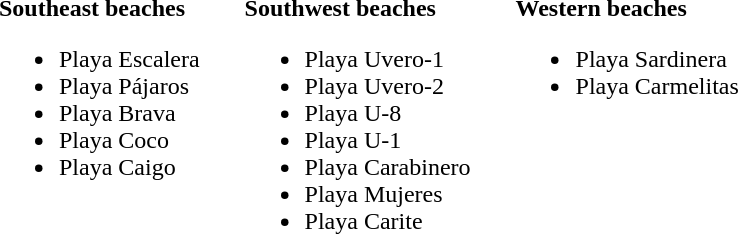<table cellspacing=0, cellpadding=0>
<tr valign="top">
<td><br><strong>Southeast beaches</strong><ul><li>Playa Escalera</li><li>Playa Pájaros</li><li>Playa Brava</li><li>Playa Coco</li><li>Playa Caigo</li></ul></td>
<td width=30px></td>
<td><br><strong>Southwest beaches</strong><ul><li>Playa Uvero-1</li><li>Playa Uvero-2</li><li>Playa U-8</li><li>Playa U-1</li><li>Playa Carabinero</li><li>Playa Mujeres</li><li>Playa Carite</li></ul></td>
<td width=30px></td>
<td><br><strong>Western beaches</strong><ul><li>Playa Sardinera</li><li>Playa Carmelitas</li></ul></td>
</tr>
</table>
